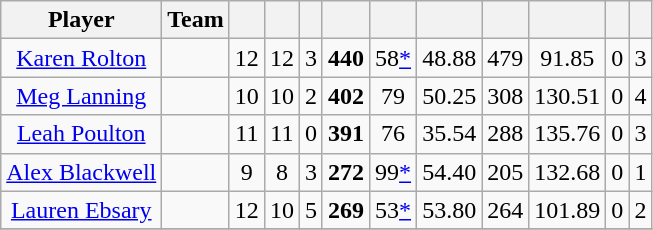<table class="wikitable sortable" style="text-align:center">
<tr>
<th class="unsortable">Player</th>
<th>Team</th>
<th></th>
<th></th>
<th></th>
<th></th>
<th></th>
<th></th>
<th></th>
<th></th>
<th></th>
<th></th>
</tr>
<tr>
<td><a href='#'>Karen Rolton</a></td>
<td style="text-align:left;"></td>
<td>12</td>
<td>12</td>
<td>3</td>
<td><strong>440</strong></td>
<td>58<a href='#'>*</a></td>
<td>48.88</td>
<td>479</td>
<td>91.85</td>
<td>0</td>
<td>3</td>
</tr>
<tr>
<td><a href='#'>Meg Lanning</a></td>
<td style="text-align:left;"></td>
<td>10</td>
<td>10</td>
<td>2</td>
<td><strong>402</strong></td>
<td>79</td>
<td>50.25</td>
<td>308</td>
<td>130.51</td>
<td>0</td>
<td>4</td>
</tr>
<tr>
<td><a href='#'>Leah Poulton</a></td>
<td style="text-align:left;"></td>
<td>11</td>
<td>11</td>
<td>0</td>
<td><strong>391</strong></td>
<td>76</td>
<td>35.54</td>
<td>288</td>
<td>135.76</td>
<td>0</td>
<td>3</td>
</tr>
<tr>
<td><a href='#'>Alex Blackwell</a></td>
<td style="text-align:left;"></td>
<td>9</td>
<td>8</td>
<td>3</td>
<td><strong>272</strong></td>
<td>99<a href='#'>*</a></td>
<td>54.40</td>
<td>205</td>
<td>132.68</td>
<td>0</td>
<td>1</td>
</tr>
<tr>
<td><a href='#'>Lauren Ebsary</a></td>
<td style="text-align:left;"></td>
<td>12</td>
<td>10</td>
<td>5</td>
<td><strong>269</strong></td>
<td>53<a href='#'>*</a></td>
<td>53.80</td>
<td>264</td>
<td>101.89</td>
<td>0</td>
<td>2</td>
</tr>
<tr>
</tr>
</table>
